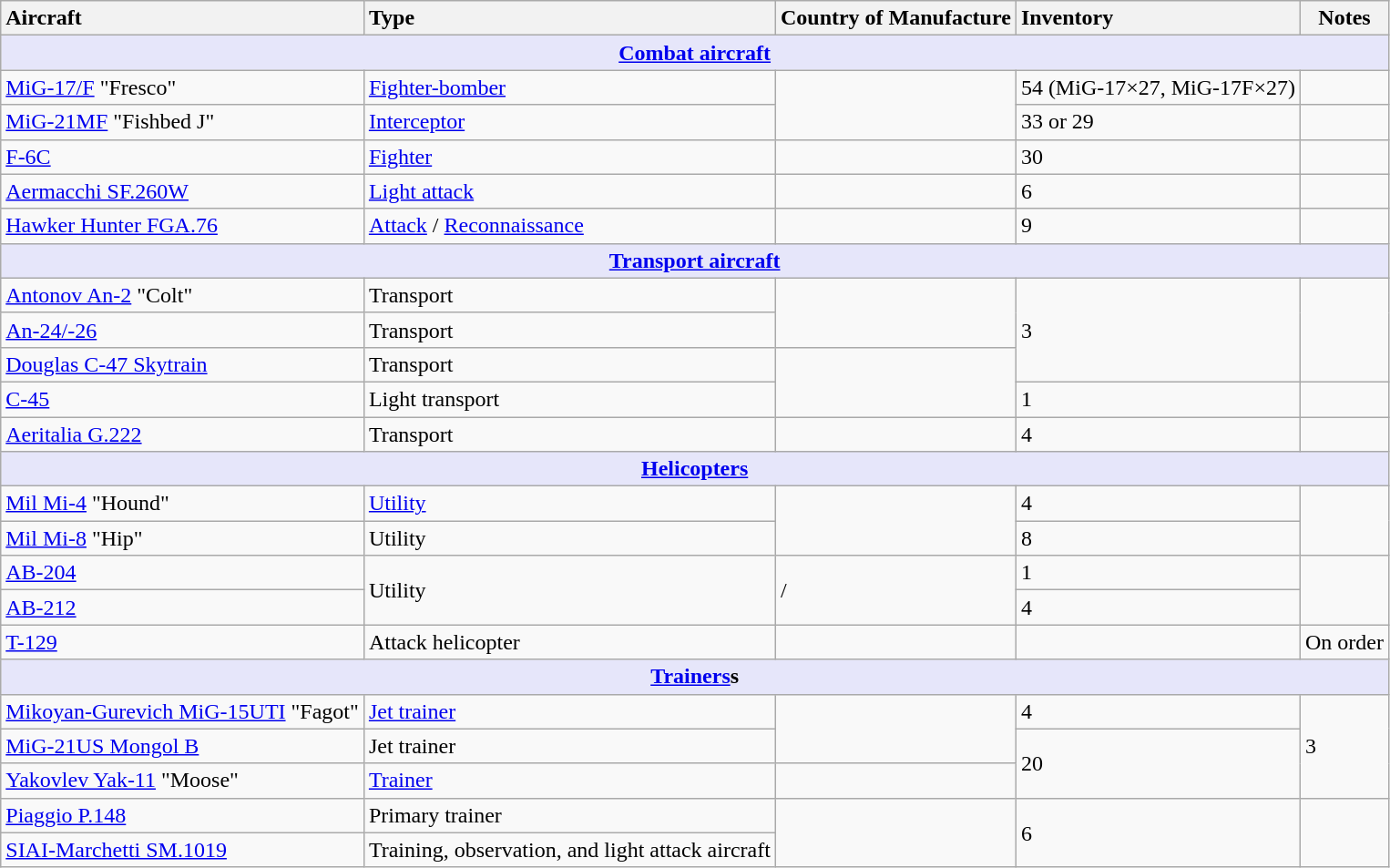<table class="wikitable">
<tr>
<th style="text-align: left;">Aircraft</th>
<th style="text-align: left;">Type</th>
<th style="text-align: left;">Country of Manufacture</th>
<th style="text-align: left;">Inventory</th>
<th style="text-align: center;">Notes</th>
</tr>
<tr>
<th colspan="5" style="align: center; background: lavender;"><strong><a href='#'>Combat aircraft</a></strong></th>
</tr>
<tr>
<td><a href='#'>MiG-17/F</a> "Fresco"</td>
<td><a href='#'>Fighter-bomber</a></td>
<td rowspan="2"></td>
<td>54 (MiG-17×27, MiG-17F×27)</td>
<td></td>
</tr>
<tr>
<td><a href='#'>MiG-21MF</a> "Fishbed J"</td>
<td><a href='#'>Interceptor</a></td>
<td>33 or 29</td>
<td></td>
</tr>
<tr>
<td><a href='#'>F-6C</a></td>
<td><a href='#'>Fighter</a></td>
<td></td>
<td>30</td>
<td></td>
</tr>
<tr>
<td><a href='#'>Aermacchi SF.260W</a></td>
<td><a href='#'>Light attack</a></td>
<td></td>
<td>6</td>
<td></td>
</tr>
<tr>
<td><a href='#'>Hawker Hunter FGA.76</a></td>
<td><a href='#'>Attack</a> / <a href='#'>Reconnaissance</a></td>
<td></td>
<td>9</td>
<td></td>
</tr>
<tr>
<th colspan="5" style="align: center; background: lavender;"><strong><a href='#'>Transport aircraft</a></strong></th>
</tr>
<tr>
<td><a href='#'>Antonov An-2</a> "Colt"</td>
<td>Transport</td>
<td rowspan="2"></td>
<td rowspan="3">3</td>
<td rowspan="3"></td>
</tr>
<tr>
<td><a href='#'>An-24/-26</a></td>
<td>Transport</td>
</tr>
<tr>
<td><a href='#'>Douglas C-47 Skytrain</a></td>
<td>Transport</td>
<td rowspan="2"></td>
</tr>
<tr>
<td><a href='#'>C-45</a></td>
<td>Light transport</td>
<td>1</td>
<td></td>
</tr>
<tr>
<td><a href='#'>Aeritalia G.222</a></td>
<td>Transport</td>
<td></td>
<td>4</td>
<td></td>
</tr>
<tr>
<th colspan="5" style="align: center; background: lavender;"><strong><a href='#'>Helicopters</a></strong></th>
</tr>
<tr>
<td><a href='#'>Mil Mi-4</a> "Hound"</td>
<td><a href='#'>Utility</a></td>
<td rowspan="2"></td>
<td>4</td>
<td rowspan="2"></td>
</tr>
<tr>
<td><a href='#'>Mil Mi-8</a> "Hip"</td>
<td>Utility</td>
<td>8</td>
</tr>
<tr>
<td><a href='#'>AB-204</a></td>
<td rowspan="2">Utility</td>
<td rowspan="2"> / </td>
<td>1</td>
<td rowspan="2"></td>
</tr>
<tr>
<td><a href='#'>AB-212</a></td>
<td>4</td>
</tr>
<tr>
<td><a href='#'>T-129</a></td>
<td>Attack helicopter</td>
<td></td>
<td></td>
<td>On order</td>
</tr>
<tr>
<th colspan="5" style="align: center; background: lavender;"><strong><a href='#'>Trainers</a>s</strong></th>
</tr>
<tr>
<td><a href='#'>Mikoyan-Gurevich MiG-15UTI</a> "Fagot"</td>
<td><a href='#'>Jet trainer</a></td>
<td rowspan="2"></td>
<td>4</td>
<td rowspan="3">3</td>
</tr>
<tr>
<td><a href='#'>MiG-21US Mongol B</a></td>
<td>Jet trainer</td>
<td rowspan="2">20</td>
</tr>
<tr>
<td><a href='#'>Yakovlev Yak-11</a> "Moose"</td>
<td><a href='#'>Trainer</a></td>
<td></td>
</tr>
<tr>
<td><a href='#'>Piaggio P.148</a></td>
<td>Primary trainer</td>
<td rowspan="2"></td>
<td rowspan="2">6</td>
<td rowspan="2"></td>
</tr>
<tr>
<td><a href='#'>SIAI-Marchetti SM.1019</a></td>
<td>Training, observation, and light attack aircraft</td>
</tr>
</table>
